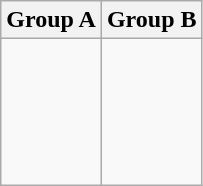<table class=wikitable>
<tr>
<th width=50%>Group A</th>
<th width=50%>Group B</th>
</tr>
<tr>
<td><br> <br>
 <br>
 <br>
 <br></td>
<td><br> <br>
 <br>
 <br>
 <br></td>
</tr>
</table>
